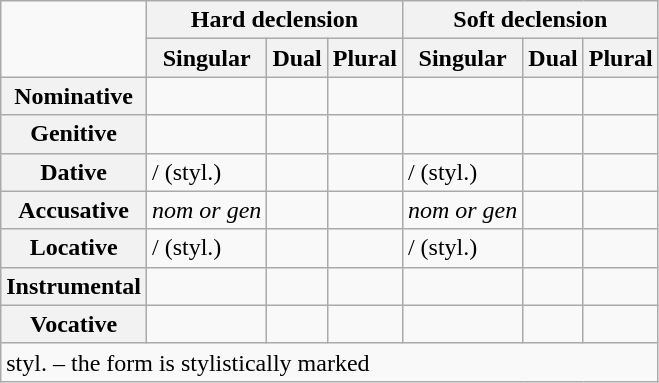<table class="wikitable">
<tr>
<td rowspan="2"></td>
<th colspan="3">Hard declension</th>
<th colspan="3">Soft declension</th>
</tr>
<tr>
<th>Singular</th>
<th>Dual</th>
<th>Plural</th>
<th>Singular</th>
<th>Dual</th>
<th>Plural</th>
</tr>
<tr>
<th>Nominative</th>
<td></td>
<td></td>
<td></td>
<td></td>
<td></td>
<td></td>
</tr>
<tr>
<th>Genitive</th>
<td></td>
<td></td>
<td></td>
<td></td>
<td></td>
<td></td>
</tr>
<tr>
<th>Dative</th>
<td> /  (styl.)</td>
<td></td>
<td></td>
<td> /  (styl.)</td>
<td></td>
<td></td>
</tr>
<tr>
<th>Accusative</th>
<td><em>nom or gen</em></td>
<td></td>
<td></td>
<td><em>nom or gen</em></td>
<td></td>
<td></td>
</tr>
<tr>
<th>Locative</th>
<td> /  (styl.)</td>
<td></td>
<td></td>
<td> /  (styl.)</td>
<td></td>
<td></td>
</tr>
<tr>
<th>Instrumental</th>
<td></td>
<td></td>
<td></td>
<td></td>
<td></td>
<td></td>
</tr>
<tr>
<th>Vocative</th>
<td></td>
<td></td>
<td></td>
<td></td>
<td></td>
<td></td>
</tr>
<tr>
<td colspan="7">styl. – the form is stylistically marked</td>
</tr>
</table>
